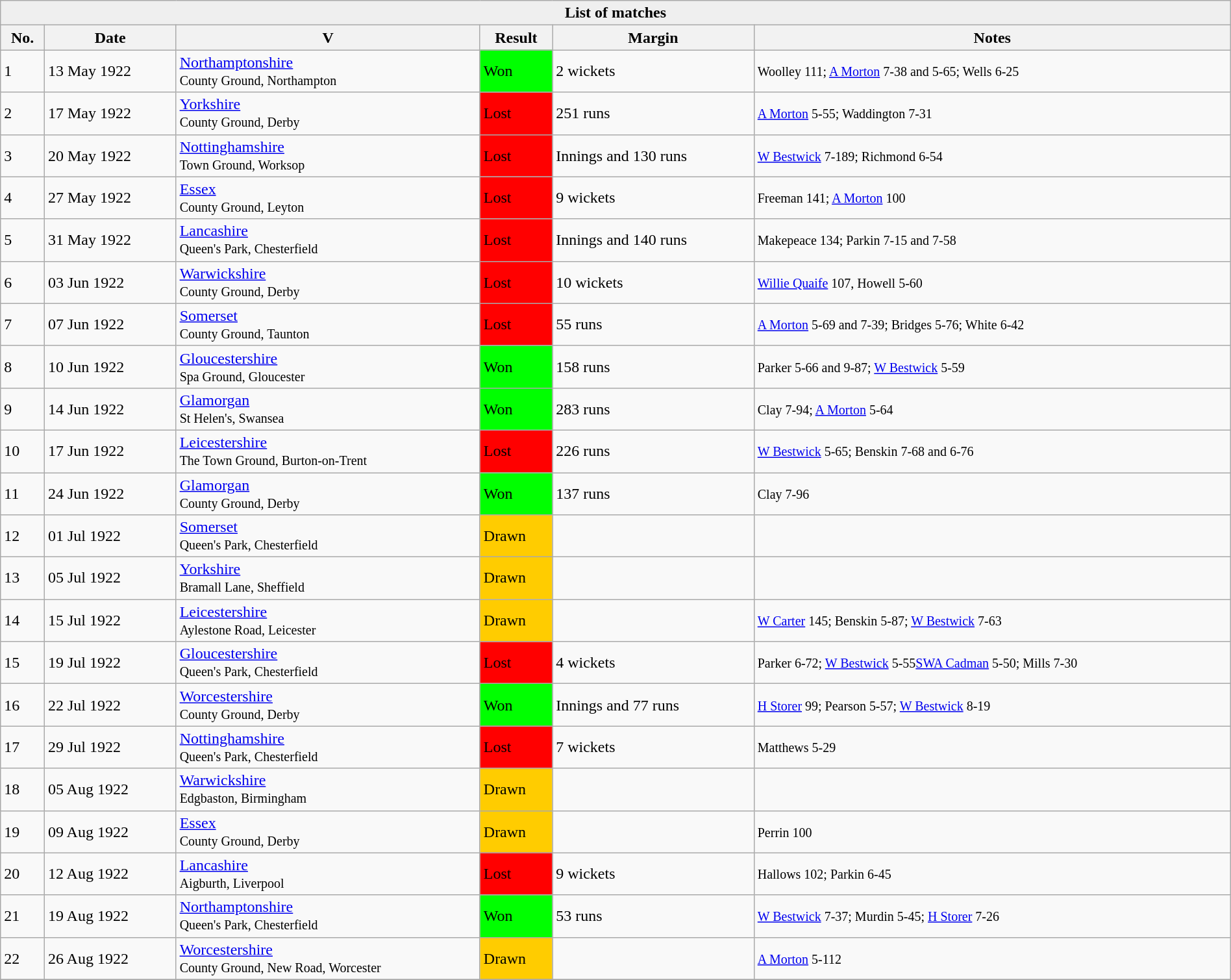<table class="wikitable" style="width:100%;">
<tr>
<th style="background:#efefef;" colspan="6">List of  matches</th>
</tr>
<tr style="background:#efefef;">
<th>No.</th>
<th>Date</th>
<th>V</th>
<th>Result</th>
<th>Margin</th>
<th>Notes</th>
</tr>
<tr>
<td>1</td>
<td>13 May 1922</td>
<td><a href='#'>Northamptonshire</a> <br><small>  County Ground, Northampton </small></td>
<td style="background:#0f0;">Won</td>
<td>2 wickets</td>
<td><small> Woolley 111; <a href='#'>A Morton</a>  7-38 and 5-65; Wells 6-25   </small></td>
</tr>
<tr>
<td>2</td>
<td>17 May 1922</td>
<td><a href='#'>Yorkshire</a><br><small>  County Ground, Derby </small></td>
<td style="background:#f00;">Lost</td>
<td>251 runs</td>
<td><small> <a href='#'>A Morton</a>  5-55; Waddington 7-31   </small></td>
</tr>
<tr>
<td>3</td>
<td>20 May 1922</td>
<td><a href='#'>Nottinghamshire</a> <br><small>   Town Ground, Worksop </small></td>
<td style="background:#f00;">Lost</td>
<td>Innings and 130 runs</td>
<td><small>  <a href='#'>W Bestwick</a> 7-189; Richmond 6-54  </small></td>
</tr>
<tr>
<td>4</td>
<td>27 May 1922</td>
<td><a href='#'>Essex</a>  <br><small> County Ground, Leyton </small></td>
<td style="background:#f00;">Lost</td>
<td>9 wickets</td>
<td><small>  Freeman 141; <a href='#'>A Morton</a>  100  </small></td>
</tr>
<tr>
<td>5</td>
<td>31 May 1922</td>
<td><a href='#'>Lancashire</a> <br><small> Queen's Park, Chesterfield </small></td>
<td style="background:#f00;">Lost</td>
<td>Innings and 140 runs</td>
<td><small>  Makepeace 134; Parkin 7-15 and 7-58  </small></td>
</tr>
<tr>
<td>6</td>
<td>03 Jun 1922</td>
<td><a href='#'>Warwickshire</a> <br><small> County Ground, Derby </small></td>
<td style="background:#f00;">Lost</td>
<td>10 wickets</td>
<td><small>  <a href='#'>Willie Quaife</a> 107, Howell 5-60  </small></td>
</tr>
<tr>
<td>7</td>
<td>07 Jun 1922</td>
<td><a href='#'>Somerset</a><br><small>County Ground, Taunton </small></td>
<td style="background:#f00;">Lost</td>
<td>55 runs</td>
<td><small>  <a href='#'>A Morton</a>  5-69 and 7-39; Bridges 5-76; White 6-42  </small></td>
</tr>
<tr>
<td>8</td>
<td>10 Jun 1922</td>
<td><a href='#'>Gloucestershire</a> <br><small>  Spa Ground, Gloucester </small></td>
<td style="background:#0f0;">Won</td>
<td>158 runs</td>
<td><small>  Parker 5-66 and 9-87; <a href='#'>W Bestwick</a> 5-59  </small></td>
</tr>
<tr>
<td>9</td>
<td>14 Jun 1922</td>
<td><a href='#'>Glamorgan</a> <br> <small>St Helen's, Swansea </small></td>
<td style="background:#0f0;">Won</td>
<td>283 runs</td>
<td><small>  Clay 7-94; <a href='#'>A Morton</a>  5-64  </small></td>
</tr>
<tr>
<td>10</td>
<td>17 Jun 1922</td>
<td><a href='#'>Leicestershire</a><br><small> The Town Ground, Burton-on-Trent </small></td>
<td style="background:#f00;">Lost</td>
<td>226 runs</td>
<td><small>  <a href='#'>W Bestwick</a> 5-65; Benskin 7-68 and 6-76  </small></td>
</tr>
<tr>
<td>11</td>
<td>24 Jun 1922</td>
<td><a href='#'>Glamorgan</a> <br> <small> County Ground, Derby </small></td>
<td style="background:#0f0;">Won</td>
<td>137 runs</td>
<td><small>  Clay 7-96  </small></td>
</tr>
<tr>
<td>12</td>
<td>01 Jul 1922</td>
<td><a href='#'>Somerset</a><br><small> Queen's Park, Chesterfield </small></td>
<td style="background:#fc0;">Drawn</td>
<td></td>
<td><small>    </small></td>
</tr>
<tr>
<td>13</td>
<td>05 Jul 1922</td>
<td><a href='#'>Yorkshire</a><br><small>  Bramall Lane, Sheffield </small></td>
<td style="background:#fc0;">Drawn</td>
<td></td>
<td><small>    </small></td>
</tr>
<tr>
<td>14</td>
<td>15 Jul 1922</td>
<td><a href='#'>Leicestershire</a><br><small>  Aylestone Road, Leicester </small></td>
<td style="background:#fc0;">Drawn</td>
<td></td>
<td><small>  <a href='#'>W Carter</a>  145; Benskin 5-87; <a href='#'>W Bestwick</a> 7-63  </small></td>
</tr>
<tr>
<td>15</td>
<td>19 Jul 1922</td>
<td><a href='#'>Gloucestershire</a> <br><small> Queen's Park, Chesterfield </small></td>
<td style="background:#f00;">Lost</td>
<td>4 wickets</td>
<td><small>  Parker 6-72; <a href='#'>W Bestwick</a> 5-55<a href='#'>SWA Cadman</a> 5-50; Mills 7-30  </small></td>
</tr>
<tr>
<td>16</td>
<td>22 Jul 1922</td>
<td><a href='#'>Worcestershire</a><br><small> County Ground, Derby </small></td>
<td style="background:#0f0;">Won</td>
<td>Innings and 77 runs</td>
<td><small>  <a href='#'>H Storer</a> 99; Pearson 5-57; <a href='#'>W Bestwick</a> 8-19  </small></td>
</tr>
<tr>
<td>17</td>
<td>29 Jul 1922</td>
<td><a href='#'>Nottinghamshire</a> <br><small>    Queen's Park, Chesterfield </small></td>
<td style="background:#f00;">Lost</td>
<td>7 wickets</td>
<td><small> Matthews 5-29   </small></td>
</tr>
<tr>
<td>18</td>
<td>05 Aug 1922</td>
<td><a href='#'>Warwickshire</a> <br><small>Edgbaston, Birmingham </small></td>
<td style="background:#fc0;">Drawn</td>
<td></td>
<td><small>    </small></td>
</tr>
<tr>
<td>19</td>
<td>09 Aug 1922</td>
<td><a href='#'>Essex</a>  <br><small> County Ground, Derby </small></td>
<td style="background:#fc0;">Drawn</td>
<td></td>
<td><small> Perrin 100   </small></td>
</tr>
<tr>
<td>20</td>
<td>12 Aug 1922</td>
<td><a href='#'>Lancashire</a> <br><small> Aigburth, Liverpool </small></td>
<td style="background:#f00;">Lost</td>
<td>9 wickets</td>
<td><small>  Hallows 102; Parkin 6-45  </small></td>
</tr>
<tr>
<td>21</td>
<td>19 Aug 1922</td>
<td><a href='#'>Northamptonshire</a> <br><small>   Queen's Park, Chesterfield </small></td>
<td style="background:#0f0;">Won</td>
<td>53 runs</td>
<td><small>  <a href='#'>W Bestwick</a> 7-37; Murdin 5-45; <a href='#'>H Storer</a> 7-26  </small></td>
</tr>
<tr>
<td>22</td>
<td>26 Aug 1922</td>
<td><a href='#'>Worcestershire</a><br><small>County Ground, New Road, Worcester </small></td>
<td style="background:#fc0;">Drawn</td>
<td></td>
<td><small> <a href='#'>A Morton</a>  5-112   </small></td>
</tr>
<tr>
</tr>
</table>
